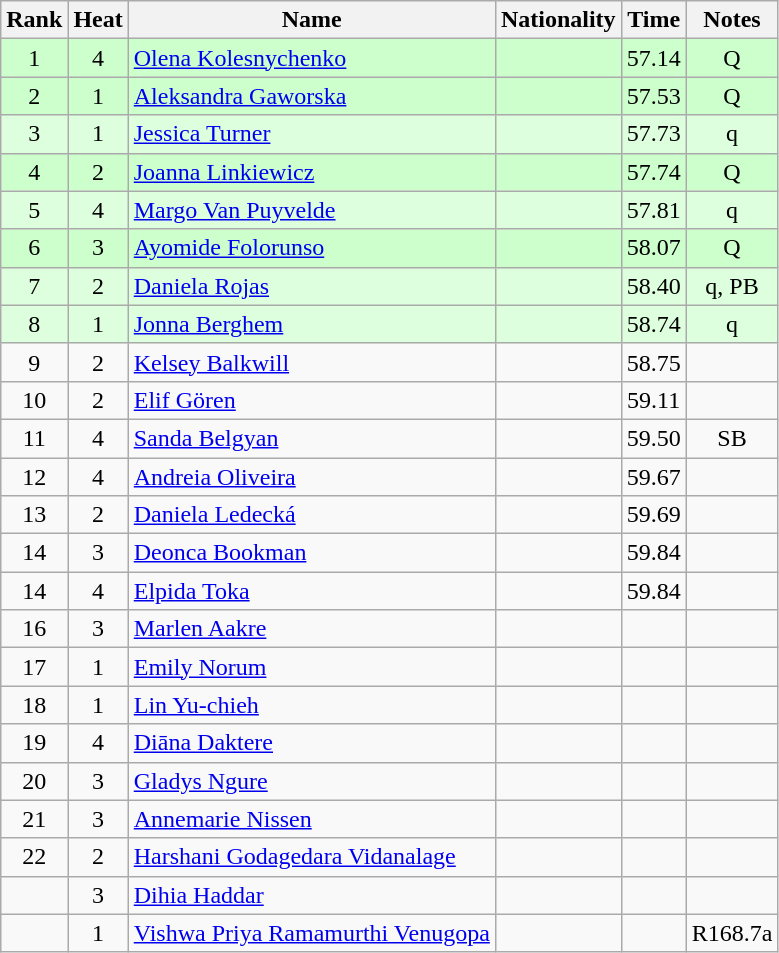<table class="wikitable sortable" style="text-align:center">
<tr>
<th>Rank</th>
<th>Heat</th>
<th>Name</th>
<th>Nationality</th>
<th>Time</th>
<th>Notes</th>
</tr>
<tr bgcolor=ccffcc>
<td>1</td>
<td>4</td>
<td align=left><a href='#'>Olena Kolesnychenko</a></td>
<td align=left></td>
<td>57.14</td>
<td>Q</td>
</tr>
<tr bgcolor=ccffcc>
<td>2</td>
<td>1</td>
<td align=left><a href='#'>Aleksandra Gaworska</a></td>
<td align=left></td>
<td>57.53</td>
<td>Q</td>
</tr>
<tr bgcolor=ddffdd>
<td>3</td>
<td>1</td>
<td align=left><a href='#'>Jessica Turner</a></td>
<td align=left></td>
<td>57.73</td>
<td>q</td>
</tr>
<tr bgcolor=ccffcc>
<td>4</td>
<td>2</td>
<td align=left><a href='#'>Joanna Linkiewicz</a></td>
<td align=left></td>
<td>57.74</td>
<td>Q</td>
</tr>
<tr bgcolor=ddffdd>
<td>5</td>
<td>4</td>
<td align=left><a href='#'>Margo Van Puyvelde</a></td>
<td align=left></td>
<td>57.81</td>
<td>q</td>
</tr>
<tr bgcolor=ccffcc>
<td>6</td>
<td>3</td>
<td align=left><a href='#'>Ayomide Folorunso</a></td>
<td align=left></td>
<td>58.07</td>
<td>Q</td>
</tr>
<tr bgcolor=ddffdd>
<td>7</td>
<td>2</td>
<td align=left><a href='#'>Daniela Rojas</a></td>
<td align=left></td>
<td>58.40</td>
<td>q, PB</td>
</tr>
<tr bgcolor=ddffdd>
<td>8</td>
<td>1</td>
<td align=left><a href='#'>Jonna Berghem</a></td>
<td align=left></td>
<td>58.74</td>
<td>q</td>
</tr>
<tr>
<td>9</td>
<td>2</td>
<td align=left><a href='#'>Kelsey Balkwill</a></td>
<td align=left></td>
<td>58.75</td>
<td></td>
</tr>
<tr>
<td>10</td>
<td>2</td>
<td align=left><a href='#'>Elif Gören</a></td>
<td align=left></td>
<td>59.11</td>
<td></td>
</tr>
<tr>
<td>11</td>
<td>4</td>
<td align=left><a href='#'>Sanda Belgyan</a></td>
<td align=left></td>
<td>59.50</td>
<td>SB</td>
</tr>
<tr>
<td>12</td>
<td>4</td>
<td align=left><a href='#'>Andreia Oliveira</a></td>
<td align=left></td>
<td>59.67</td>
<td></td>
</tr>
<tr>
<td>13</td>
<td>2</td>
<td align=left><a href='#'>Daniela Ledecká</a></td>
<td align=left></td>
<td>59.69</td>
<td></td>
</tr>
<tr>
<td>14</td>
<td>3</td>
<td align=left><a href='#'>Deonca Bookman</a></td>
<td align=left></td>
<td>59.84</td>
<td></td>
</tr>
<tr>
<td>14</td>
<td>4</td>
<td align=left><a href='#'>Elpida Toka</a></td>
<td align=left></td>
<td>59.84</td>
<td></td>
</tr>
<tr>
<td>16</td>
<td>3</td>
<td align=left><a href='#'>Marlen Aakre</a></td>
<td align=left></td>
<td></td>
<td></td>
</tr>
<tr>
<td>17</td>
<td>1</td>
<td align=left><a href='#'>Emily Norum</a></td>
<td align=left></td>
<td></td>
<td></td>
</tr>
<tr>
<td>18</td>
<td>1</td>
<td align=left><a href='#'>Lin Yu-chieh</a></td>
<td align=left></td>
<td></td>
<td></td>
</tr>
<tr>
<td>19</td>
<td>4</td>
<td align=left><a href='#'>Diāna Daktere</a></td>
<td align=left></td>
<td></td>
<td></td>
</tr>
<tr>
<td>20</td>
<td>3</td>
<td align=left><a href='#'>Gladys Ngure</a></td>
<td align=left></td>
<td></td>
<td></td>
</tr>
<tr>
<td>21</td>
<td>3</td>
<td align=left><a href='#'>Annemarie Nissen</a></td>
<td align=left></td>
<td></td>
<td></td>
</tr>
<tr>
<td>22</td>
<td>2</td>
<td align=left><a href='#'>Harshani Godagedara Vidanalage</a></td>
<td align=left></td>
<td></td>
<td></td>
</tr>
<tr>
<td></td>
<td>3</td>
<td align=left><a href='#'>Dihia Haddar</a></td>
<td align=left></td>
<td></td>
<td></td>
</tr>
<tr>
<td></td>
<td>1</td>
<td align=left><a href='#'>Vishwa Priya Ramamurthi Venugopa</a></td>
<td align=left></td>
<td></td>
<td>R168.7a</td>
</tr>
</table>
